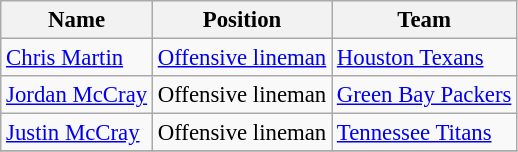<table class="wikitable" style="font-size: 95%;">
<tr>
<th>Name</th>
<th>Position</th>
<th>Team</th>
</tr>
<tr>
<td><a href='#'>Chris Martin</a></td>
<td><a href='#'>Offensive lineman</a></td>
<td><a href='#'>Houston Texans</a></td>
</tr>
<tr>
<td><a href='#'>Jordan McCray</a></td>
<td>Offensive lineman</td>
<td><a href='#'>Green Bay Packers</a></td>
</tr>
<tr>
<td><a href='#'>Justin McCray</a></td>
<td>Offensive lineman</td>
<td><a href='#'>Tennessee Titans</a></td>
</tr>
<tr>
</tr>
</table>
